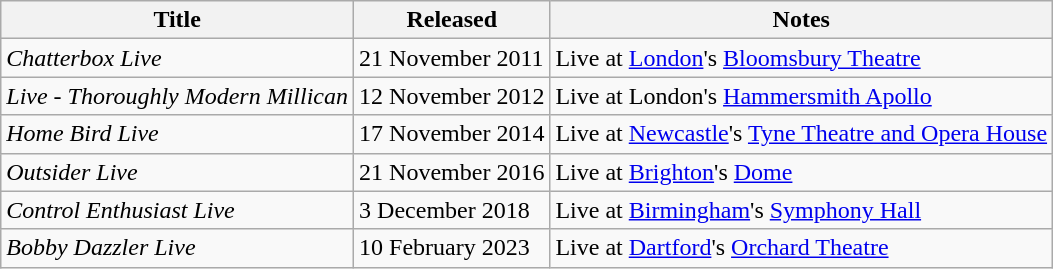<table class="wikitable">
<tr>
<th>Title</th>
<th>Released</th>
<th>Notes</th>
</tr>
<tr>
<td><em>Chatterbox Live</em></td>
<td>21 November 2011</td>
<td>Live at <a href='#'>London</a>'s <a href='#'>Bloomsbury Theatre</a></td>
</tr>
<tr>
<td><em>Live - Thoroughly Modern Millican</em></td>
<td>12 November 2012</td>
<td>Live at London's <a href='#'>Hammersmith Apollo</a></td>
</tr>
<tr>
<td><em>Home Bird Live</em></td>
<td>17 November 2014</td>
<td>Live at <a href='#'>Newcastle</a>'s <a href='#'>Tyne Theatre and Opera House</a></td>
</tr>
<tr>
<td><em>Outsider Live</em></td>
<td>21 November 2016</td>
<td>Live at <a href='#'>Brighton</a>'s <a href='#'>Dome</a></td>
</tr>
<tr>
<td><em>Control Enthusiast Live</em></td>
<td>3 December 2018</td>
<td>Live at <a href='#'>Birmingham</a>'s <a href='#'>Symphony Hall</a></td>
</tr>
<tr>
<td><em>Bobby Dazzler Live</em></td>
<td>10 February 2023</td>
<td>Live at <a href='#'>Dartford</a>'s <a href='#'>Orchard Theatre</a></td>
</tr>
</table>
